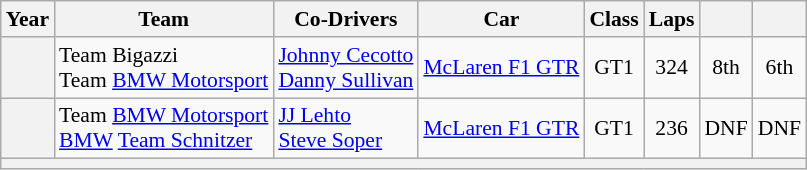<table class="wikitable" style="text-align:center; font-size:90%">
<tr>
<th>Year</th>
<th>Team</th>
<th>Co-Drivers</th>
<th>Car</th>
<th>Class</th>
<th>Laps</th>
<th></th>
<th></th>
</tr>
<tr>
<th></th>
<td align="left" nowrap> Team Bigazzi<br> Team <a href='#'>BMW Motorsport</a></td>
<td align="left" nowrap> <a href='#'>Johnny Cecotto</a><br> <a href='#'>Danny Sullivan</a></td>
<td align="left" nowrap><a href='#'>McLaren F1 GTR</a></td>
<td>GT1</td>
<td>324</td>
<td>8th</td>
<td>6th</td>
</tr>
<tr>
<th></th>
<td align="left" nowrap> Team <a href='#'>BMW Motorsport</a><br> <a href='#'>BMW</a> <a href='#'>Team Schnitzer</a></td>
<td align="left" nowrap> <a href='#'>JJ Lehto</a><br> <a href='#'>Steve Soper</a></td>
<td align="left" nowrap><a href='#'>McLaren F1 GTR</a></td>
<td>GT1</td>
<td>236</td>
<td>DNF</td>
<td>DNF</td>
</tr>
<tr>
<th colspan="8"></th>
</tr>
</table>
